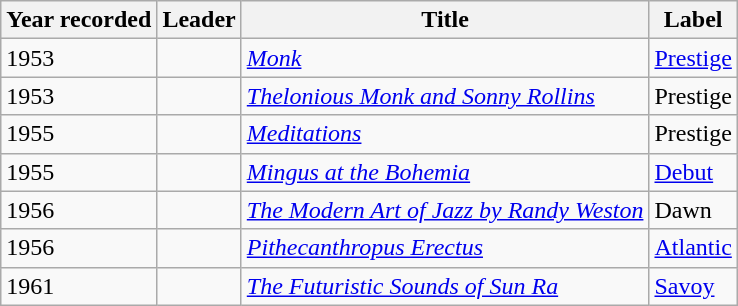<table class="wikitable sortable">
<tr>
<th>Year recorded</th>
<th>Leader</th>
<th>Title</th>
<th>Label</th>
</tr>
<tr>
<td>1953</td>
<td></td>
<td><em><a href='#'>Monk</a></em></td>
<td><a href='#'>Prestige</a></td>
</tr>
<tr>
<td>1953</td>
<td></td>
<td><em><a href='#'>Thelonious Monk and Sonny Rollins</a></em></td>
<td>Prestige</td>
</tr>
<tr>
<td>1955</td>
<td></td>
<td><em><a href='#'>Meditations</a></em></td>
<td>Prestige</td>
</tr>
<tr>
<td>1955</td>
<td></td>
<td><em><a href='#'>Mingus at the Bohemia</a></em></td>
<td><a href='#'>Debut</a></td>
</tr>
<tr>
<td>1956</td>
<td></td>
<td><em><a href='#'>The Modern Art of Jazz by Randy Weston</a></em></td>
<td>Dawn</td>
</tr>
<tr>
<td>1956</td>
<td></td>
<td><em><a href='#'>Pithecanthropus Erectus</a></em></td>
<td><a href='#'>Atlantic</a></td>
</tr>
<tr>
<td>1961</td>
<td></td>
<td><em><a href='#'>The Futuristic Sounds of Sun Ra</a></em></td>
<td><a href='#'>Savoy</a></td>
</tr>
</table>
